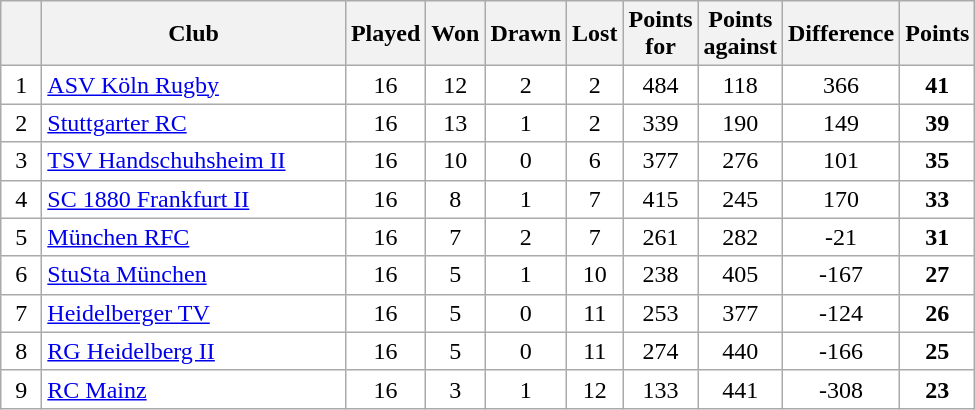<table class="wikitable" style="text-align: center;">
<tr>
<th bgcolor="#efefef" width="20"></th>
<th bgcolor="#efefef" width="195">Club</th>
<th bgcolor="#efefef" width="20">Played</th>
<th bgcolor="#efefef" width="20">Won</th>
<th bgcolor="#efefef" width="20">Drawn</th>
<th bgcolor="#efefef" width="20">Lost</th>
<th bgcolor="#efefef" width="20">Points for</th>
<th bgcolor="#efefef" width="20">Points against</th>
<th bgcolor="#efefef" width="20">Difference</th>
<th bgcolor="#efefef" width="20">Points</th>
</tr>
<tr bgcolor=#ffffff align=center>
<td>1</td>
<td align=left><a href='#'>ASV Köln Rugby</a></td>
<td>16</td>
<td>12</td>
<td>2</td>
<td>2</td>
<td>484</td>
<td>118</td>
<td>366</td>
<td><strong>41</strong></td>
</tr>
<tr bgcolor=#ffffff align=center>
<td>2</td>
<td align=left><a href='#'>Stuttgarter RC</a></td>
<td>16</td>
<td>13</td>
<td>1</td>
<td>2</td>
<td>339</td>
<td>190</td>
<td>149</td>
<td><strong>39</strong></td>
</tr>
<tr bgcolor=#ffffff align=center>
<td>3</td>
<td align=left><a href='#'>TSV Handschuhsheim II</a></td>
<td>16</td>
<td>10</td>
<td>0</td>
<td>6</td>
<td>377</td>
<td>276</td>
<td>101</td>
<td><strong>35</strong></td>
</tr>
<tr bgcolor=#ffffff align=center>
<td>4</td>
<td align=left><a href='#'>SC 1880 Frankfurt II</a></td>
<td>16</td>
<td>8</td>
<td>1</td>
<td>7</td>
<td>415</td>
<td>245</td>
<td>170</td>
<td><strong>33</strong></td>
</tr>
<tr bgcolor=#ffffff align=center>
<td>5</td>
<td align=left><a href='#'>München RFC</a></td>
<td>16</td>
<td>7</td>
<td>2</td>
<td>7</td>
<td>261</td>
<td>282</td>
<td>-21</td>
<td><strong>31</strong></td>
</tr>
<tr bgcolor=#ffffff align=center>
<td>6</td>
<td align=left><a href='#'>StuSta München</a></td>
<td>16</td>
<td>5</td>
<td>1</td>
<td>10</td>
<td>238</td>
<td>405</td>
<td>-167</td>
<td><strong>27</strong></td>
</tr>
<tr bgcolor=#ffffff align=center>
<td>7</td>
<td align=left><a href='#'>Heidelberger TV</a></td>
<td>16</td>
<td>5</td>
<td>0</td>
<td>11</td>
<td>253</td>
<td>377</td>
<td>-124</td>
<td><strong>26</strong></td>
</tr>
<tr bgcolor=#ffffff align=center>
<td>8</td>
<td align=left><a href='#'>RG Heidelberg II</a></td>
<td>16</td>
<td>5</td>
<td>0</td>
<td>11</td>
<td>274</td>
<td>440</td>
<td>-166</td>
<td><strong>25</strong></td>
</tr>
<tr bgcolor=#ffffff align=center>
<td>9</td>
<td align=left><a href='#'>RC Mainz</a></td>
<td>16</td>
<td>3</td>
<td>1</td>
<td>12</td>
<td>133</td>
<td>441</td>
<td>-308</td>
<td><strong>23</strong></td>
</tr>
</table>
